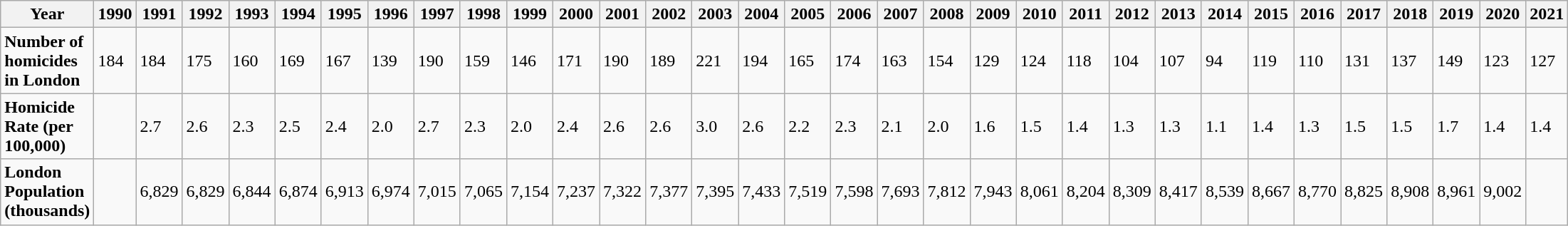<table class="wikitable">
<tr>
<th>Year</th>
<th>1990</th>
<th>1991</th>
<th>1992</th>
<th>1993</th>
<th>1994</th>
<th>1995</th>
<th>1996</th>
<th>1997</th>
<th>1998</th>
<th>1999</th>
<th>2000</th>
<th>2001</th>
<th>2002</th>
<th>2003</th>
<th>2004</th>
<th>2005</th>
<th>2006</th>
<th>2007</th>
<th>2008</th>
<th>2009</th>
<th>2010</th>
<th>2011</th>
<th>2012</th>
<th>2013</th>
<th>2014</th>
<th>2015</th>
<th>2016</th>
<th>2017</th>
<th>2018</th>
<th>2019</th>
<th>2020</th>
<th>2021</th>
</tr>
<tr>
<td><strong>Number of homicides in London</strong></td>
<td>184</td>
<td>184</td>
<td>175</td>
<td>160</td>
<td>169</td>
<td>167</td>
<td>139</td>
<td>190</td>
<td>159</td>
<td>146</td>
<td>171</td>
<td>190</td>
<td>189</td>
<td>221</td>
<td>194</td>
<td>165</td>
<td>174</td>
<td>163</td>
<td>154</td>
<td>129</td>
<td>124</td>
<td>118</td>
<td>104</td>
<td>107</td>
<td>94</td>
<td>119</td>
<td>110</td>
<td>131</td>
<td>137</td>
<td>149</td>
<td>123</td>
<td>127</td>
</tr>
<tr>
<td><strong>Homicide Rate</strong>    <strong>(per 100,000)</strong></td>
<td></td>
<td>2.7</td>
<td>2.6</td>
<td>2.3</td>
<td>2.5</td>
<td>2.4</td>
<td>2.0</td>
<td>2.7</td>
<td>2.3</td>
<td>2.0</td>
<td>2.4</td>
<td>2.6</td>
<td>2.6</td>
<td>3.0</td>
<td>2.6</td>
<td>2.2</td>
<td>2.3</td>
<td>2.1</td>
<td>2.0</td>
<td>1.6</td>
<td>1.5</td>
<td>1.4</td>
<td>1.3</td>
<td>1.3</td>
<td>1.1</td>
<td>1.4</td>
<td>1.3</td>
<td>1.5</td>
<td>1.5</td>
<td>1.7</td>
<td>1.4</td>
<td>1.4</td>
</tr>
<tr>
<td><strong>London Population</strong>    <strong>(thousands)</strong></td>
<td></td>
<td>6,829</td>
<td>6,829</td>
<td>6,844</td>
<td>6,874</td>
<td>6,913</td>
<td>6,974</td>
<td>7,015</td>
<td>7,065</td>
<td>7,154</td>
<td>7,237</td>
<td>7,322</td>
<td>7,377</td>
<td>7,395</td>
<td>7,433</td>
<td>7,519</td>
<td>7,598</td>
<td>7,693</td>
<td>7,812</td>
<td>7,943</td>
<td>8,061</td>
<td>8,204</td>
<td>8,309</td>
<td>8,417</td>
<td>8,539</td>
<td>8,667</td>
<td>8,770</td>
<td>8,825</td>
<td>8,908</td>
<td>8,961</td>
<td>9,002</td>
<td></td>
</tr>
</table>
